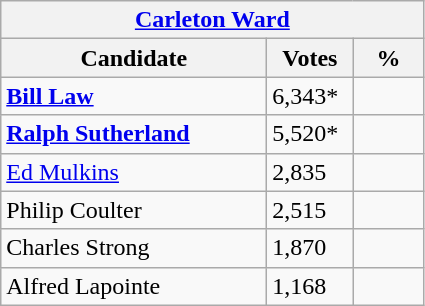<table class="wikitable">
<tr>
<th colspan="3"><a href='#'>Carleton Ward</a></th>
</tr>
<tr>
<th style="width: 170px">Candidate</th>
<th style="width: 50px">Votes</th>
<th style="width: 40px">%</th>
</tr>
<tr>
<td><strong><a href='#'>Bill Law</a></strong></td>
<td>6,343*</td>
<td></td>
</tr>
<tr>
<td><strong><a href='#'>Ralph Sutherland</a></strong></td>
<td>5,520*</td>
<td></td>
</tr>
<tr>
<td><a href='#'>Ed Mulkins</a></td>
<td>2,835</td>
<td></td>
</tr>
<tr>
<td>Philip Coulter</td>
<td>2,515</td>
<td></td>
</tr>
<tr>
<td>Charles Strong</td>
<td>1,870</td>
<td></td>
</tr>
<tr>
<td>Alfred Lapointe</td>
<td>1,168</td>
<td></td>
</tr>
</table>
